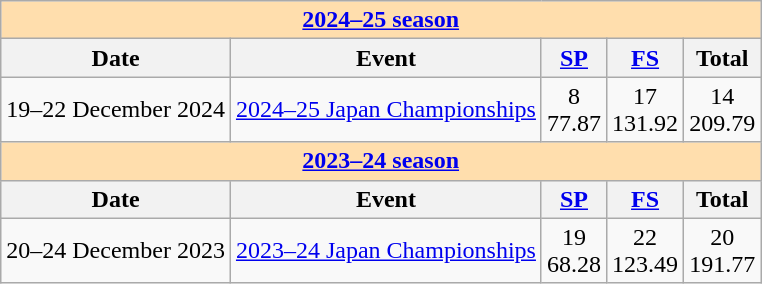<table class="wikitable">
<tr>
<th colspan="5" style="background-color: #ffdead; " align="center"><a href='#'>2024–25 season</a></th>
</tr>
<tr>
<th>Date</th>
<th>Event</th>
<th><a href='#'>SP</a></th>
<th><a href='#'>FS</a></th>
<th>Total</th>
</tr>
<tr>
<td>19–22 December 2024</td>
<td><a href='#'>2024–25 Japan Championships</a></td>
<td align=center>8 <br> 77.87</td>
<td align=center>17 <br> 131.92</td>
<td align=center>14 <br> 209.79</td>
</tr>
<tr>
<th colspan="5" style="background-color: #ffdead; " align="center"><a href='#'>2023–24 season</a></th>
</tr>
<tr>
<th>Date</th>
<th>Event</th>
<th><a href='#'>SP</a></th>
<th><a href='#'>FS</a></th>
<th>Total</th>
</tr>
<tr>
<td>20–24 December 2023</td>
<td><a href='#'>2023–24 Japan Championships</a></td>
<td align=center>19 <br> 68.28</td>
<td align=center>22 <br> 123.49</td>
<td align=center>20 <br> 191.77</td>
</tr>
</table>
